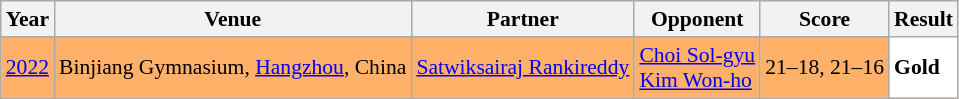<table class="sortable wikitable" style="font-size: 90%;">
<tr>
<th>Year</th>
<th>Venue</th>
<th>Partner</th>
<th>Opponent</th>
<th>Score</th>
<th>Result</th>
</tr>
<tr style="background:#FFB069">
<td align="center"><a href='#'>2022</a></td>
<td align="left">Binjiang Gymnasium, <a href='#'>Hangzhou</a>, China</td>
<td align="left"> <a href='#'>Satwiksairaj Rankireddy</a></td>
<td align="left"> <a href='#'>Choi Sol-gyu</a><br> <a href='#'>Kim Won-ho</a></td>
<td align="left">21–18, 21–16</td>
<td style="text-align:left; background:white"> <strong>Gold</strong></td>
</tr>
</table>
